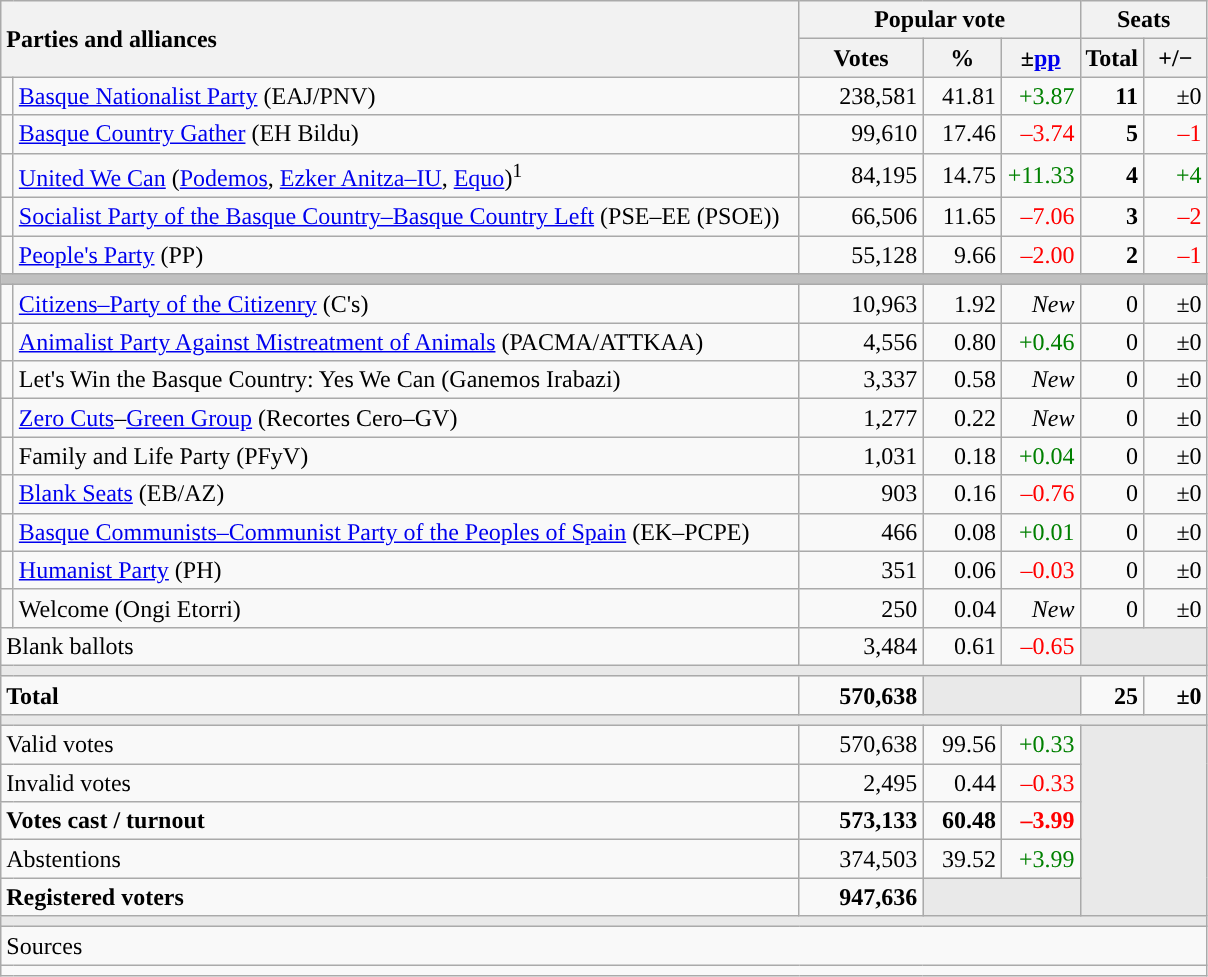<table class="wikitable" style="text-align:right;">
<tr>
<th style="text-align:left;" rowspan="2" colspan="2" width="525">Parties and alliances</th>
<th colspan="3">Popular vote</th>
<th colspan="2">Seats</th>
</tr>
<tr>
<th width="75">Votes</th>
<th width="45">%</th>
<th width="45">±<a href='#'>pp</a></th>
<th width="35">Total</th>
<th width="35">+/−</th>
</tr>
<tr>
<td width="1" style="color:inherit;background:"></td>
<td align="left"><a href='#'>Basque Nationalist Party</a> (EAJ/PNV)</td>
<td>238,581</td>
<td>41.81</td>
<td style="color:green;">+3.87</td>
<td><strong>11</strong></td>
<td>±0</td>
</tr>
<tr>
<td style="color:inherit;background:"></td>
<td align="left"><a href='#'>Basque Country Gather</a> (EH Bildu)</td>
<td>99,610</td>
<td>17.46</td>
<td style="color:red;">–3.74</td>
<td><strong>5</strong></td>
<td style="color:red;">–1</td>
</tr>
<tr>
<td style="color:inherit;background:"></td>
<td align="left"><a href='#'>United We Can</a> (<a href='#'>Podemos</a>, <a href='#'>Ezker Anitza–IU</a>, <a href='#'>Equo</a>)<sup>1</sup></td>
<td>84,195</td>
<td>14.75</td>
<td style="color:green;">+11.33</td>
<td><strong>4</strong></td>
<td style="color:green;">+4</td>
</tr>
<tr>
<td style="color:inherit;background:"></td>
<td align="left"><a href='#'>Socialist Party of the Basque Country–Basque Country Left</a> (PSE–EE (PSOE))</td>
<td>66,506</td>
<td>11.65</td>
<td style="color:red;">–7.06</td>
<td><strong>3</strong></td>
<td style="color:red;">–2</td>
</tr>
<tr>
<td style="color:inherit;background:"></td>
<td align="left"><a href='#'>People's Party</a> (PP)</td>
<td>55,128</td>
<td>9.66</td>
<td style="color:red;">–2.00</td>
<td><strong>2</strong></td>
<td style="color:red;">–1</td>
</tr>
<tr>
<td colspan="7" bgcolor="#C0C0C0"></td>
</tr>
<tr>
<td style="color:inherit;background:"></td>
<td align="left"><a href='#'>Citizens–Party of the Citizenry</a> (C's)</td>
<td>10,963</td>
<td>1.92</td>
<td><em>New</em></td>
<td>0</td>
<td>±0</td>
</tr>
<tr>
<td style="color:inherit;background:"></td>
<td align="left"><a href='#'>Animalist Party Against Mistreatment of Animals</a> (PACMA/ATTKAA)</td>
<td>4,556</td>
<td>0.80</td>
<td style="color:green;">+0.46</td>
<td>0</td>
<td>±0</td>
</tr>
<tr>
<td style="color:inherit;background:"></td>
<td align="left">Let's Win the Basque Country: Yes We Can (Ganemos Irabazi)</td>
<td>3,337</td>
<td>0.58</td>
<td><em>New</em></td>
<td>0</td>
<td>±0</td>
</tr>
<tr>
<td style="color:inherit;background:"></td>
<td align="left"><a href='#'>Zero Cuts</a>–<a href='#'>Green Group</a> (Recortes Cero–GV)</td>
<td>1,277</td>
<td>0.22</td>
<td><em>New</em></td>
<td>0</td>
<td>±0</td>
</tr>
<tr>
<td style="color:inherit;background:"></td>
<td align="left">Family and Life Party (PFyV)</td>
<td>1,031</td>
<td>0.18</td>
<td style="color:green;">+0.04</td>
<td>0</td>
<td>±0</td>
</tr>
<tr>
<td style="color:inherit;background:"></td>
<td align="left"><a href='#'>Blank Seats</a> (EB/AZ)</td>
<td>903</td>
<td>0.16</td>
<td style="color:red;">–0.76</td>
<td>0</td>
<td>±0</td>
</tr>
<tr>
<td style="color:inherit;background:"></td>
<td align="left"><a href='#'>Basque Communists–Communist Party of the Peoples of Spain</a> (EK–PCPE)</td>
<td>466</td>
<td>0.08</td>
<td style="color:green;">+0.01</td>
<td>0</td>
<td>±0</td>
</tr>
<tr>
<td style="color:inherit;background:"></td>
<td align="left"><a href='#'>Humanist Party</a> (PH)</td>
<td>351</td>
<td>0.06</td>
<td style="color:red;">–0.03</td>
<td>0</td>
<td>±0</td>
</tr>
<tr>
<td style="color:inherit;background:"></td>
<td align="left">Welcome (Ongi Etorri)</td>
<td>250</td>
<td>0.04</td>
<td><em>New</em></td>
<td>0</td>
<td>±0</td>
</tr>
<tr>
<td align="left" colspan="2">Blank ballots</td>
<td>3,484</td>
<td>0.61</td>
<td style="color:red;">–0.65</td>
<td bgcolor="#E9E9E9" colspan="2"></td>
</tr>
<tr>
<td colspan="7" bgcolor="#E9E9E9"></td>
</tr>
<tr style="font-weight:bold;">
<td align="left" colspan="2">Total</td>
<td>570,638</td>
<td bgcolor="#E9E9E9" colspan="2"></td>
<td>25</td>
<td>±0</td>
</tr>
<tr>
<td colspan="7" bgcolor="#E9E9E9"></td>
</tr>
<tr>
<td align="left" colspan="2">Valid votes</td>
<td>570,638</td>
<td>99.56</td>
<td style="color:green;">+0.33</td>
<td bgcolor="#E9E9E9" colspan="2" rowspan="5"></td>
</tr>
<tr>
<td align="left" colspan="2">Invalid votes</td>
<td>2,495</td>
<td>0.44</td>
<td style="color:red;">–0.33</td>
</tr>
<tr style="font-weight:bold;">
<td align="left" colspan="2">Votes cast / turnout</td>
<td>573,133</td>
<td>60.48</td>
<td style="color:red;">–3.99</td>
</tr>
<tr>
<td align="left" colspan="2">Abstentions</td>
<td>374,503</td>
<td>39.52</td>
<td style="color:green;">+3.99</td>
</tr>
<tr style="font-weight:bold;">
<td align="left" colspan="2">Registered voters</td>
<td>947,636</td>
<td bgcolor="#E9E9E9" colspan="2"></td>
</tr>
<tr>
<td colspan="7" bgcolor="#E9E9E9"></td>
</tr>
<tr>
<td align="left" colspan="7">Sources</td>
</tr>
<tr>
<td colspan="7" style="text-align:left; max-width:790px;"></td>
</tr>
</table>
